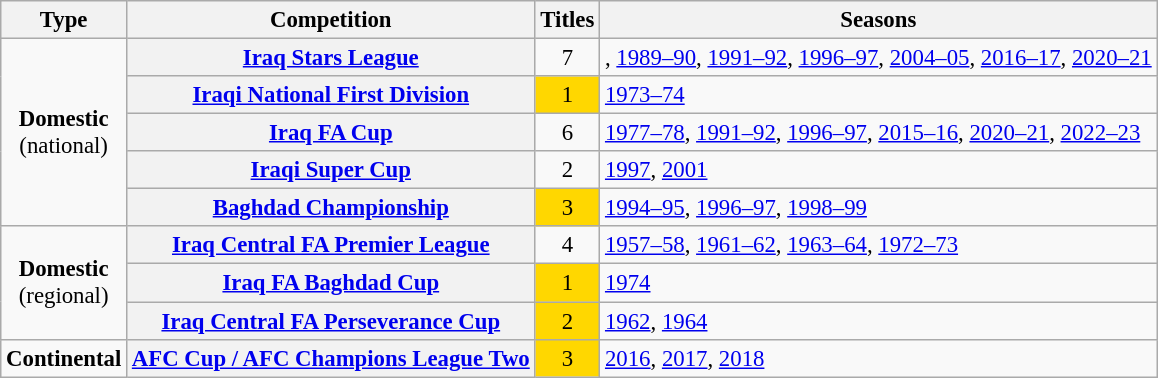<table class="wikitable plainrowheaders" style="font-size:95%; text-align:center;">
<tr>
<th>Type</th>
<th>Competition</th>
<th>Titles</th>
<th>Seasons</th>
</tr>
<tr>
<td rowspan="5"><strong>Domestic</strong><br>(national)</td>
<th scope=row><a href='#'>Iraq Stars League</a></th>
<td>7</td>
<td align="left">, <a href='#'>1989–90</a>, <a href='#'>1991–92</a>, <a href='#'>1996–97</a>, <a href='#'>2004–05</a>, <a href='#'>2016–17</a>, <a href='#'>2020–21</a></td>
</tr>
<tr>
<th scope=row><a href='#'>Iraqi National First Division</a></th>
<td bgcolor="gold">1</td>
<td align="left"><a href='#'>1973–74</a></td>
</tr>
<tr>
<th scope=row><a href='#'>Iraq FA Cup</a></th>
<td>6</td>
<td align="left"><a href='#'>1977–78</a>, <a href='#'>1991–92</a>, <a href='#'>1996–97</a>, <a href='#'>2015–16</a>, <a href='#'>2020–21</a>, <a href='#'>2022–23</a></td>
</tr>
<tr>
<th scope=row><a href='#'>Iraqi Super Cup</a></th>
<td>2</td>
<td align="left"><a href='#'>1997</a>, <a href='#'>2001</a></td>
</tr>
<tr>
<th scope=row><a href='#'>Baghdad Championship</a></th>
<td bgcolor="gold">3</td>
<td align="left"><a href='#'>1994–95</a>, <a href='#'>1996–97</a>, <a href='#'>1998–99</a></td>
</tr>
<tr>
<td rowspan="3"><strong>Domestic</strong><br>(regional)</td>
<th scope=row><a href='#'>Iraq Central FA Premier League</a></th>
<td>4</td>
<td align="left"><a href='#'>1957–58</a>, <a href='#'>1961–62</a>, <a href='#'>1963–64</a>, <a href='#'>1972–73</a></td>
</tr>
<tr>
<th scope=row><a href='#'>Iraq FA Baghdad Cup</a></th>
<td bgcolor="gold">1</td>
<td align="left"><a href='#'>1974</a></td>
</tr>
<tr>
<th scope=row><a href='#'>Iraq Central FA Perseverance Cup</a></th>
<td bgcolor="gold">2</td>
<td align="left"><a href='#'>1962</a>, <a href='#'>1964</a></td>
</tr>
<tr>
<td><strong>Continental</strong></td>
<th scope=row><a href='#'>AFC Cup / AFC Champions League Two</a></th>
<td bgcolor="gold">3</td>
<td align="left"><a href='#'>2016</a>, <a href='#'>2017</a>, <a href='#'>2018</a></td>
</tr>
</table>
